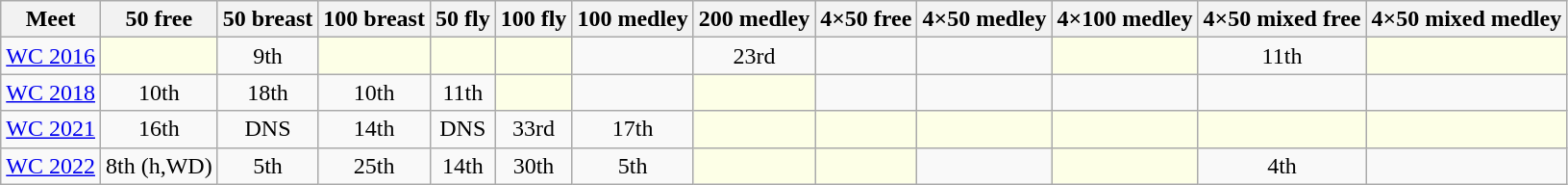<table class="sortable wikitable">
<tr>
<th>Meet</th>
<th class="unsortable">50 free</th>
<th class="unsortable">50 breast</th>
<th class="unsortable">100 breast</th>
<th class="unsortable">50 fly</th>
<th class="unsortable">100 fly</th>
<th class="unsortable">100 medley</th>
<th class="unsortable">200 medley</th>
<th class="unsortable">4×50 free</th>
<th class="unsortable">4×50 medley</th>
<th class="unsortable">4×100 medley</th>
<th class="unsortable">4×50 mixed free</th>
<th class="unsortable">4×50 mixed medley</th>
</tr>
<tr>
<td><a href='#'>WC 2016</a></td>
<td style="background:#fdffe7"></td>
<td align="center">9th</td>
<td style="background:#fdffe7"></td>
<td style="background:#fdffe7"></td>
<td style="background:#fdffe7"></td>
<td align="center"></td>
<td align="center">23rd</td>
<td align="center"></td>
<td align="center"></td>
<td style="background:#fdffe7"></td>
<td align="center">11th</td>
<td style="background:#fdffe7"></td>
</tr>
<tr>
<td><a href='#'>WC 2018</a></td>
<td align="center">10th</td>
<td align="center">18th</td>
<td align="center">10th</td>
<td align="center">11th</td>
<td style="background:#fdffe7"></td>
<td align="center"></td>
<td style="background:#fdffe7"></td>
<td align="center"></td>
<td align="center"></td>
<td align="center"></td>
<td align="center"></td>
<td align="center"></td>
</tr>
<tr>
<td><a href='#'>WC 2021</a></td>
<td align="center">16th</td>
<td align="center">DNS</td>
<td align="center">14th</td>
<td align="center">DNS</td>
<td align="center">33rd</td>
<td align="center">17th</td>
<td style="background:#fdffe7"></td>
<td style="background:#fdffe7"></td>
<td style="background:#fdffe7"></td>
<td style="background:#fdffe7"></td>
<td style="background:#fdffe7"></td>
<td style="background:#fdffe7"></td>
</tr>
<tr>
<td><a href='#'>WC 2022</a></td>
<td align="center">8th (h,WD)</td>
<td align="center">5th</td>
<td align="center">25th</td>
<td align="center">14th</td>
<td align="center">30th</td>
<td align="center">5th</td>
<td style="background:#fdffe7"></td>
<td style="background:#fdffe7"></td>
<td align="center"></td>
<td style="background:#fdffe7"></td>
<td align="center">4th</td>
<td align="center"></td>
</tr>
</table>
